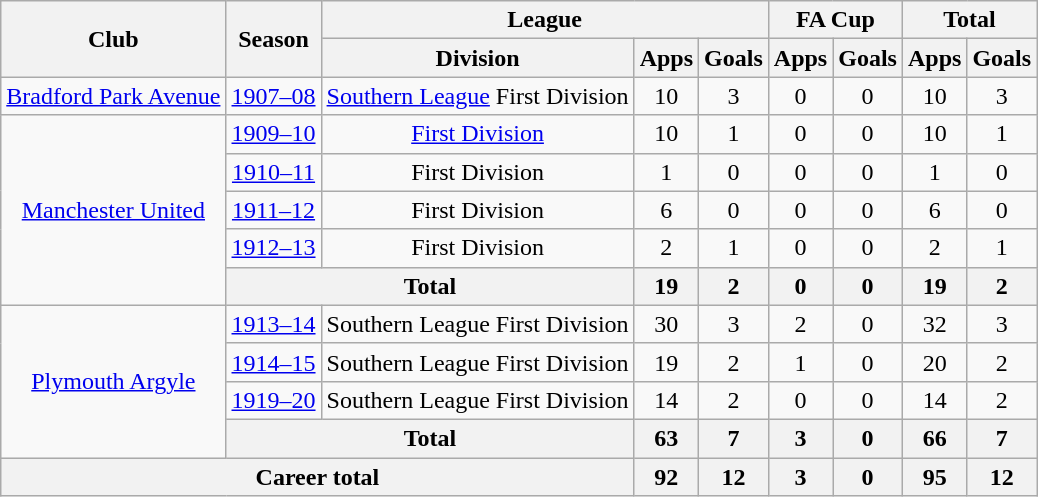<table class="wikitable" style="text-align: center;">
<tr>
<th rowspan="2">Club</th>
<th rowspan="2">Season</th>
<th colspan="3">League</th>
<th colspan="2">FA Cup</th>
<th colspan="2">Total</th>
</tr>
<tr>
<th>Division</th>
<th>Apps</th>
<th>Goals</th>
<th>Apps</th>
<th>Goals</th>
<th>Apps</th>
<th>Goals</th>
</tr>
<tr>
<td><a href='#'>Bradford Park Avenue</a></td>
<td><a href='#'>1907–08</a></td>
<td><a href='#'>Southern League</a> First Division</td>
<td>10</td>
<td>3</td>
<td>0</td>
<td>0</td>
<td>10</td>
<td>3</td>
</tr>
<tr>
<td rowspan="5"><a href='#'>Manchester United</a></td>
<td><a href='#'>1909–10</a></td>
<td><a href='#'>First Division</a></td>
<td>10</td>
<td>1</td>
<td>0</td>
<td>0</td>
<td>10</td>
<td>1</td>
</tr>
<tr>
<td><a href='#'>1910–11</a></td>
<td>First Division</td>
<td>1</td>
<td>0</td>
<td>0</td>
<td>0</td>
<td>1</td>
<td>0</td>
</tr>
<tr>
<td><a href='#'>1911–12</a></td>
<td>First Division</td>
<td>6</td>
<td>0</td>
<td>0</td>
<td>0</td>
<td>6</td>
<td>0</td>
</tr>
<tr>
<td><a href='#'>1912–13</a></td>
<td>First Division</td>
<td>2</td>
<td>1</td>
<td>0</td>
<td>0</td>
<td>2</td>
<td>1</td>
</tr>
<tr>
<th colspan="2">Total</th>
<th>19</th>
<th>2</th>
<th>0</th>
<th>0</th>
<th>19</th>
<th>2</th>
</tr>
<tr>
<td rowspan="4"><a href='#'>Plymouth Argyle</a></td>
<td><a href='#'>1913–14</a></td>
<td>Southern League First Division</td>
<td>30</td>
<td>3</td>
<td>2</td>
<td>0</td>
<td>32</td>
<td>3</td>
</tr>
<tr>
<td><a href='#'>1914–15</a></td>
<td>Southern League First Division</td>
<td>19</td>
<td>2</td>
<td>1</td>
<td>0</td>
<td>20</td>
<td>2</td>
</tr>
<tr>
<td><a href='#'>1919–20</a></td>
<td>Southern League First Division</td>
<td>14</td>
<td>2</td>
<td>0</td>
<td>0</td>
<td>14</td>
<td>2</td>
</tr>
<tr>
<th colspan="2">Total</th>
<th>63</th>
<th>7</th>
<th>3</th>
<th>0</th>
<th>66</th>
<th>7</th>
</tr>
<tr>
<th colspan="3">Career total</th>
<th>92</th>
<th>12</th>
<th>3</th>
<th>0</th>
<th>95</th>
<th>12</th>
</tr>
</table>
